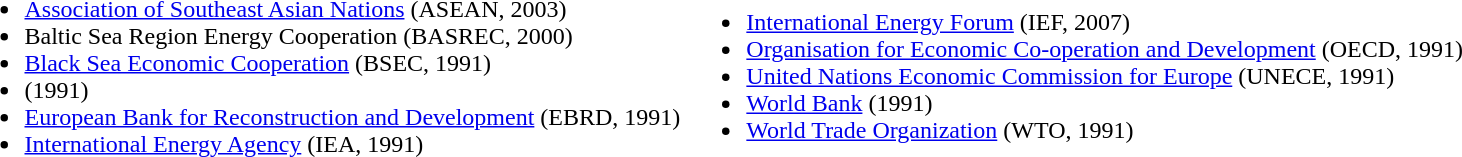<table>
<tr>
<td><br><ul><li><a href='#'>Association of Southeast Asian Nations</a> (ASEAN, 2003)</li><li>Baltic Sea Region Energy Cooperation (BASREC, 2000)</li><li><a href='#'>Black Sea Economic Cooperation</a> (BSEC, 1991)</li><li> (1991)</li><li><a href='#'>European Bank for Reconstruction and Development</a> (EBRD, 1991)</li><li><a href='#'>International Energy Agency</a> (IEA, 1991)</li></ul></td>
<td><br><ul><li><a href='#'>International Energy Forum</a> (IEF, 2007)</li><li><a href='#'>Organisation for Economic Co-operation and Development</a> (OECD, 1991)</li><li><a href='#'>United Nations Economic Commission for Europe</a> (UNECE, 1991)</li><li><a href='#'>World Bank</a> (1991)</li><li><a href='#'>World Trade Organization</a> (WTO, 1991)</li></ul></td>
</tr>
</table>
